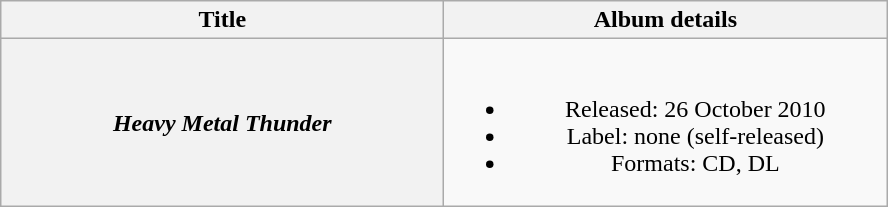<table class="wikitable plainrowheaders" style="text-align:center">
<tr>
<th scope="col" style="width:18em">Title</th>
<th scope="col" style="width:18em">Album details</th>
</tr>
<tr>
<th scope="row"><em>Heavy Metal Thunder</em></th>
<td><br><ul><li>Released: 26 October 2010</li><li>Label: none (self-released)</li><li>Formats: CD, DL</li></ul></td>
</tr>
</table>
